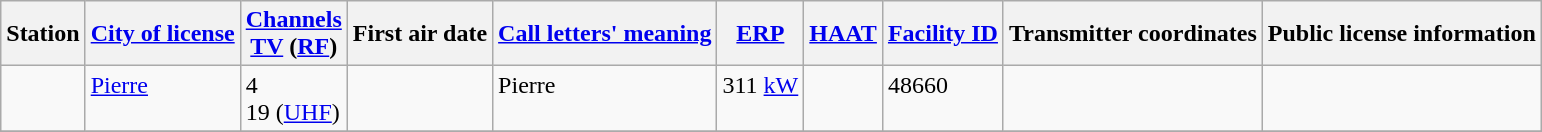<table class="wikitable">
<tr>
<th>Station</th>
<th><a href='#'>City of license</a></th>
<th><a href='#'>Channels</a><br><a href='#'>TV</a> (<a href='#'>RF</a>)</th>
<th>First air date</th>
<th><a href='#'>Call letters' meaning</a></th>
<th><a href='#'>ERP</a></th>
<th><a href='#'>HAAT</a></th>
<th><a href='#'>Facility ID</a></th>
<th>Transmitter coordinates</th>
<th>Public license information</th>
</tr>
<tr style="vertical-align: top; text-align: left;">
<td></td>
<td><a href='#'>Pierre</a></td>
<td>4<br>19 (<a href='#'>UHF</a>)</td>
<td></td>
<td>Pierre</td>
<td>311 <a href='#'>kW</a></td>
<td></td>
<td>48660</td>
<td></td>
<td><br></td>
</tr>
<tr style="vertical-align: top; text-align: left;">
</tr>
</table>
